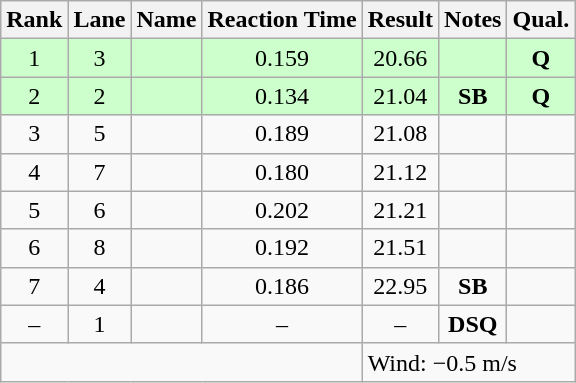<table class="wikitable" style="text-align:center">
<tr>
<th>Rank</th>
<th>Lane</th>
<th>Name</th>
<th>Reaction Time</th>
<th>Result</th>
<th>Notes</th>
<th>Qual.</th>
</tr>
<tr bgcolor=ccffcc>
<td>1</td>
<td>3</td>
<td align="left"></td>
<td>0.159</td>
<td>20.66</td>
<td></td>
<td><strong>Q</strong></td>
</tr>
<tr bgcolor=ccffcc>
<td>2</td>
<td>2</td>
<td align="left"></td>
<td>0.134</td>
<td>21.04</td>
<td><strong>SB</strong></td>
<td><strong>Q</strong></td>
</tr>
<tr>
<td>3</td>
<td>5</td>
<td align="left"></td>
<td>0.189</td>
<td>21.08</td>
<td></td>
<td></td>
</tr>
<tr>
<td>4</td>
<td>7</td>
<td align="left"></td>
<td>0.180</td>
<td>21.12</td>
<td></td>
<td></td>
</tr>
<tr>
<td>5</td>
<td>6</td>
<td align="left"></td>
<td>0.202</td>
<td>21.21</td>
<td></td>
<td></td>
</tr>
<tr>
<td>6</td>
<td>8</td>
<td align="left"></td>
<td>0.192</td>
<td>21.51</td>
<td></td>
<td></td>
</tr>
<tr>
<td>7</td>
<td>4</td>
<td align="left"></td>
<td>0.186</td>
<td>22.95</td>
<td><strong>SB</strong></td>
<td></td>
</tr>
<tr>
<td>–</td>
<td>1</td>
<td align="left"></td>
<td>–</td>
<td>–</td>
<td><strong>DSQ</strong></td>
<td></td>
</tr>
<tr class="sortbottom">
<td colspan=4></td>
<td colspan="3" style="text-align:left;">Wind: −0.5 m/s</td>
</tr>
</table>
